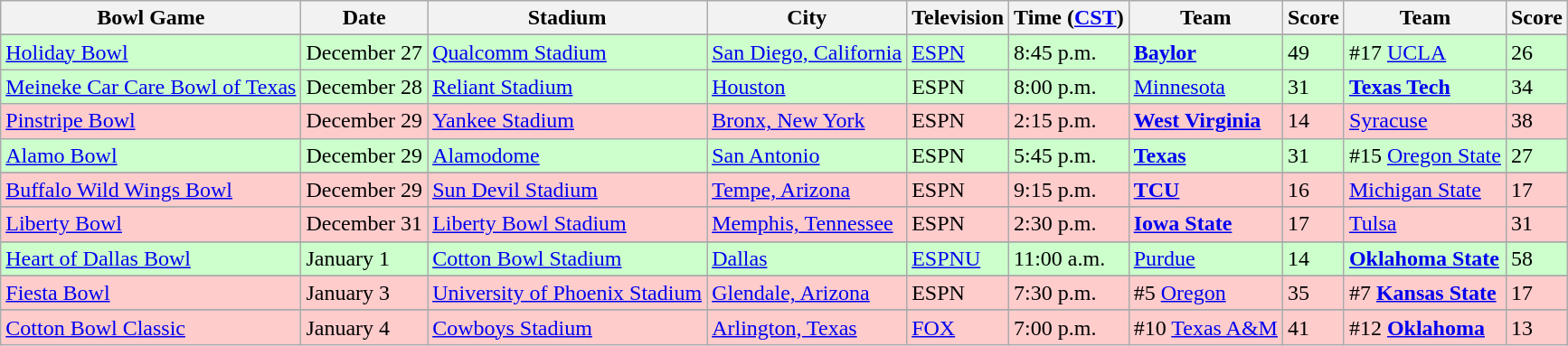<table class="wikitable">
<tr>
<th>Bowl Game</th>
<th>Date</th>
<th>Stadium</th>
<th>City</th>
<th>Television</th>
<th>Time (<a href='#'>CST</a>)</th>
<th>Team</th>
<th>Score</th>
<th>Team</th>
<th>Score</th>
</tr>
<tr>
</tr>
<tr bgcolor=#ccffcc>
<td><a href='#'>Holiday Bowl</a></td>
<td>December 27</td>
<td><a href='#'>Qualcomm Stadium</a></td>
<td><a href='#'>San Diego, California</a></td>
<td><a href='#'>ESPN</a></td>
<td>8:45 p.m.</td>
<td><strong><a href='#'>Baylor</a></strong></td>
<td>49</td>
<td>#17 <a href='#'>UCLA</a></td>
<td>26</td>
</tr>
<tr bgcolor=#ccffcc>
<td><a href='#'>Meineke Car Care Bowl of Texas</a></td>
<td>December 28</td>
<td><a href='#'>Reliant Stadium</a></td>
<td><a href='#'>Houston</a></td>
<td>ESPN</td>
<td>8:00 p.m.</td>
<td><a href='#'>Minnesota</a></td>
<td>31</td>
<td><strong><a href='#'>Texas Tech</a></strong></td>
<td>34</td>
</tr>
<tr bgcolor=#ffcccc>
<td><a href='#'>Pinstripe Bowl</a></td>
<td>December 29</td>
<td><a href='#'>Yankee Stadium</a></td>
<td><a href='#'>Bronx, New York</a></td>
<td>ESPN</td>
<td>2:15 p.m.</td>
<td><strong><a href='#'>West Virginia</a></strong></td>
<td>14</td>
<td><a href='#'>Syracuse</a></td>
<td>38</td>
</tr>
<tr bgcolor=#ccffcc>
<td><a href='#'>Alamo Bowl</a></td>
<td>December 29</td>
<td><a href='#'>Alamodome</a></td>
<td><a href='#'>San Antonio</a></td>
<td>ESPN</td>
<td>5:45 p.m.</td>
<td><strong><a href='#'>Texas</a></strong></td>
<td>31</td>
<td>#15 <a href='#'>Oregon State</a></td>
<td>27</td>
</tr>
<tr>
</tr>
<tr bgcolor=#ffcccc>
<td><a href='#'>Buffalo Wild Wings Bowl</a></td>
<td>December 29</td>
<td><a href='#'>Sun Devil Stadium</a></td>
<td><a href='#'>Tempe, Arizona</a></td>
<td>ESPN</td>
<td>9:15 p.m.</td>
<td><strong><a href='#'>TCU</a></strong></td>
<td>16</td>
<td><a href='#'>Michigan State</a></td>
<td>17</td>
</tr>
<tr>
</tr>
<tr bgcolor=#ffcccc>
<td><a href='#'>Liberty Bowl</a></td>
<td>December 31</td>
<td><a href='#'>Liberty Bowl Stadium</a></td>
<td><a href='#'>Memphis, Tennessee</a></td>
<td>ESPN</td>
<td>2:30 p.m.</td>
<td><strong><a href='#'>Iowa State</a></strong></td>
<td>17</td>
<td><a href='#'>Tulsa</a></td>
<td>31</td>
</tr>
<tr>
</tr>
<tr bgcolor=#ccffcc>
<td><a href='#'>Heart of Dallas Bowl</a></td>
<td>January 1</td>
<td><a href='#'>Cotton Bowl Stadium</a></td>
<td><a href='#'>Dallas</a></td>
<td><a href='#'>ESPNU</a></td>
<td>11:00 a.m.</td>
<td><a href='#'>Purdue</a></td>
<td>14</td>
<td><strong><a href='#'>Oklahoma State</a></strong></td>
<td>58</td>
</tr>
<tr>
</tr>
<tr bgcolor=#ffcccc>
<td><a href='#'>Fiesta Bowl</a></td>
<td>January 3</td>
<td><a href='#'>University of Phoenix Stadium</a></td>
<td><a href='#'>Glendale, Arizona</a></td>
<td>ESPN</td>
<td>7:30 p.m.</td>
<td>#5 <a href='#'>Oregon</a></td>
<td>35</td>
<td>#7 <strong><a href='#'>Kansas State</a></strong></td>
<td>17</td>
</tr>
<tr>
</tr>
<tr bgcolor=#ffcccc>
<td><a href='#'>Cotton Bowl Classic</a></td>
<td>January 4</td>
<td><a href='#'>Cowboys Stadium</a></td>
<td><a href='#'>Arlington, Texas</a></td>
<td><a href='#'>FOX</a></td>
<td>7:00 p.m.</td>
<td>#10 <a href='#'>Texas A&M</a></td>
<td>41</td>
<td>#12 <strong><a href='#'>Oklahoma</a></strong></td>
<td>13</td>
</tr>
</table>
